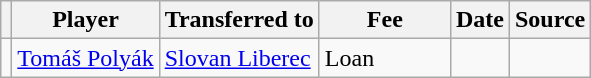<table class="wikitable plainrowheaders sortable">
<tr>
<th></th>
<th scope="col">Player</th>
<th>Transferred to</th>
<th style="width: 80px;">Fee</th>
<th scope="col">Date</th>
<th scope="col">Source</th>
</tr>
<tr>
<td align="center"></td>
<td> <a href='#'>Tomáš Polyák</a></td>
<td> <a href='#'>Slovan Liberec</a></td>
<td>Loan</td>
<td></td>
<td></td>
</tr>
</table>
